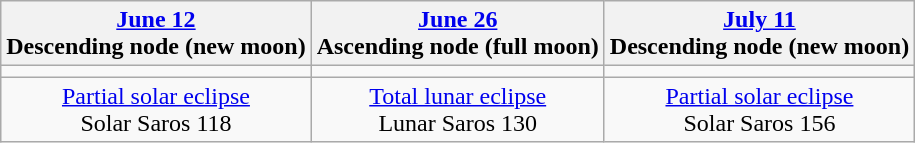<table class="wikitable">
<tr>
<th><a href='#'>June 12</a><br>Descending node (new moon)<br></th>
<th><a href='#'>June 26</a><br>Ascending node (full moon)<br></th>
<th><a href='#'>July 11</a><br>Descending node (new moon)<br></th>
</tr>
<tr>
<td></td>
<td></td>
<td></td>
</tr>
<tr align=center>
<td><a href='#'>Partial solar eclipse</a><br>Solar Saros 118</td>
<td><a href='#'>Total lunar eclipse</a><br>Lunar Saros 130</td>
<td><a href='#'>Partial solar eclipse</a><br>Solar Saros 156</td>
</tr>
</table>
